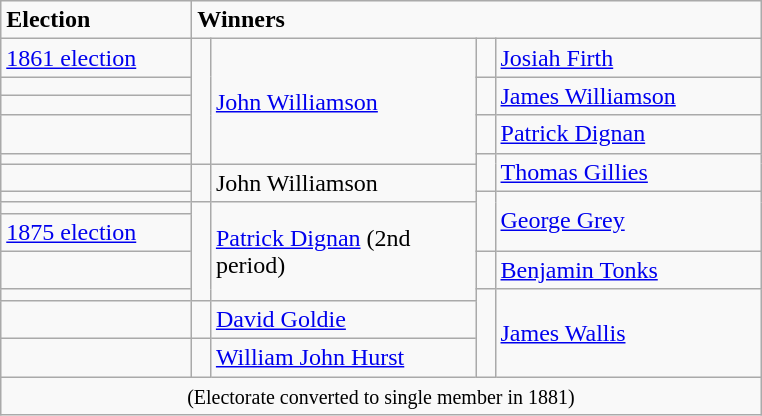<table class="wikitable">
<tr>
<td width=120><strong>Election</strong></td>
<td width=350 colspan=4><strong>Winners</strong></td>
</tr>
<tr>
<td><a href='#'>1861 election</a></td>
<td width=5 rowspan=5 bgcolor=></td>
<td width=170 rowspan=5><a href='#'>John Williamson</a></td>
<td width=5 bgcolor=></td>
<td width=170><a href='#'>Josiah Firth</a></td>
</tr>
<tr>
<td></td>
<td rowspan=2 bgcolor=></td>
<td rowspan=2><a href='#'>James Williamson</a></td>
</tr>
<tr>
<td></td>
</tr>
<tr>
<td></td>
<td bgcolor=></td>
<td><a href='#'>Patrick Dignan</a></td>
</tr>
<tr>
<td></td>
<td rowspan=2 bgcolor=></td>
<td rowspan=2><a href='#'>Thomas Gillies</a></td>
</tr>
<tr>
<td></td>
<td rowspan=2 bgcolor=></td>
<td rowspan=2>John Williamson</td>
</tr>
<tr>
<td></td>
<td rowspan=3 bgcolor=></td>
<td rowspan=3><a href='#'>George Grey</a></td>
</tr>
<tr>
<td></td>
<td rowspan=4 bgcolor=></td>
<td rowspan=4><a href='#'>Patrick Dignan</a> (2nd period)</td>
</tr>
<tr>
<td><a href='#'>1875 election</a></td>
</tr>
<tr>
<td></td>
<td bgcolor=></td>
<td><a href='#'>Benjamin Tonks</a></td>
</tr>
<tr>
<td></td>
<td rowspan=3 bgcolor=></td>
<td rowspan=3><a href='#'>James Wallis</a></td>
</tr>
<tr>
<td></td>
<td bgcolor=></td>
<td><a href='#'>David Goldie</a></td>
</tr>
<tr>
<td></td>
<td bgcolor=></td>
<td><a href='#'>William John Hurst</a></td>
</tr>
<tr>
<td colspan=5 align=center><small> (Electorate converted to single member in 1881)</small></td>
</tr>
</table>
